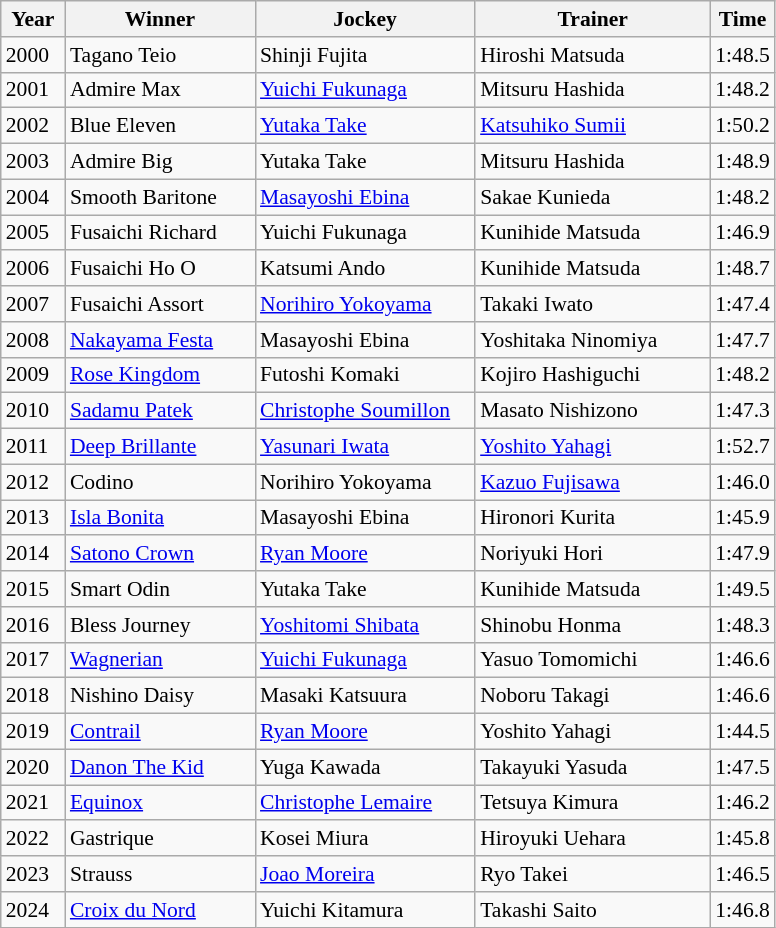<table class="wikitable sortable" style="font-size:90%">
<tr>
<th width="36px">Year<br></th>
<th width="120px">Winner<br></th>
<th width="140px">Jockey<br></th>
<th width="150px">Trainer<br></th>
<th>Time<br></th>
</tr>
<tr>
<td>2000</td>
<td>Tagano Teio</td>
<td>Shinji Fujita</td>
<td>Hiroshi Matsuda</td>
<td>1:48.5</td>
</tr>
<tr>
<td>2001</td>
<td>Admire Max</td>
<td><a href='#'>Yuichi Fukunaga</a></td>
<td>Mitsuru Hashida</td>
<td>1:48.2</td>
</tr>
<tr>
<td>2002</td>
<td>Blue Eleven</td>
<td><a href='#'>Yutaka Take</a></td>
<td><a href='#'>Katsuhiko Sumii</a></td>
<td>1:50.2</td>
</tr>
<tr>
<td>2003</td>
<td>Admire Big</td>
<td>Yutaka Take</td>
<td>Mitsuru Hashida</td>
<td>1:48.9</td>
</tr>
<tr>
<td>2004</td>
<td>Smooth Baritone</td>
<td><a href='#'>Masayoshi Ebina</a></td>
<td>Sakae Kunieda</td>
<td>1:48.2</td>
</tr>
<tr>
<td>2005</td>
<td>Fusaichi Richard</td>
<td>Yuichi Fukunaga</td>
<td>Kunihide Matsuda</td>
<td>1:46.9</td>
</tr>
<tr>
<td>2006</td>
<td>Fusaichi Ho O</td>
<td>Katsumi Ando</td>
<td>Kunihide Matsuda</td>
<td>1:48.7</td>
</tr>
<tr>
<td>2007</td>
<td>Fusaichi Assort</td>
<td><a href='#'>Norihiro Yokoyama</a></td>
<td>Takaki Iwato</td>
<td>1:47.4</td>
</tr>
<tr>
<td>2008</td>
<td><a href='#'>Nakayama Festa</a></td>
<td>Masayoshi Ebina</td>
<td>Yoshitaka Ninomiya</td>
<td>1:47.7</td>
</tr>
<tr>
<td>2009</td>
<td><a href='#'>Rose Kingdom</a></td>
<td>Futoshi Komaki</td>
<td>Kojiro Hashiguchi</td>
<td>1:48.2</td>
</tr>
<tr>
<td>2010</td>
<td><a href='#'>Sadamu Patek</a></td>
<td><a href='#'>Christophe Soumillon</a></td>
<td>Masato Nishizono</td>
<td>1:47.3</td>
</tr>
<tr>
<td>2011</td>
<td><a href='#'>Deep Brillante</a></td>
<td><a href='#'>Yasunari Iwata</a></td>
<td><a href='#'>Yoshito Yahagi</a></td>
<td>1:52.7</td>
</tr>
<tr>
<td>2012</td>
<td>Codino</td>
<td>Norihiro Yokoyama</td>
<td><a href='#'>Kazuo Fujisawa</a></td>
<td>1:46.0</td>
</tr>
<tr>
<td>2013</td>
<td><a href='#'>Isla Bonita</a></td>
<td>Masayoshi Ebina</td>
<td>Hironori Kurita</td>
<td>1:45.9</td>
</tr>
<tr>
<td>2014</td>
<td><a href='#'>Satono Crown</a></td>
<td><a href='#'>Ryan Moore</a></td>
<td>Noriyuki Hori</td>
<td>1:47.9</td>
</tr>
<tr>
<td>2015</td>
<td>Smart Odin</td>
<td>Yutaka Take</td>
<td>Kunihide Matsuda</td>
<td>1:49.5</td>
</tr>
<tr>
<td>2016</td>
<td>Bless Journey</td>
<td><a href='#'>Yoshitomi Shibata</a></td>
<td>Shinobu Honma</td>
<td>1:48.3</td>
</tr>
<tr>
<td>2017</td>
<td><a href='#'>Wagnerian</a></td>
<td><a href='#'>Yuichi Fukunaga</a></td>
<td>Yasuo Tomomichi</td>
<td>1:46.6</td>
</tr>
<tr>
<td>2018</td>
<td>Nishino Daisy</td>
<td>Masaki Katsuura</td>
<td>Noboru Takagi</td>
<td>1:46.6</td>
</tr>
<tr>
<td>2019</td>
<td><a href='#'>Contrail</a></td>
<td><a href='#'>Ryan Moore</a></td>
<td>Yoshito Yahagi</td>
<td>1:44.5</td>
</tr>
<tr>
<td>2020</td>
<td><a href='#'>Danon The Kid</a></td>
<td>Yuga Kawada</td>
<td>Takayuki Yasuda</td>
<td>1:47.5</td>
</tr>
<tr>
<td>2021</td>
<td><a href='#'>Equinox</a></td>
<td><a href='#'>Christophe Lemaire</a></td>
<td>Tetsuya Kimura</td>
<td>1:46.2</td>
</tr>
<tr>
<td>2022</td>
<td>Gastrique</td>
<td>Kosei Miura</td>
<td>Hiroyuki Uehara</td>
<td>1:45.8</td>
</tr>
<tr>
<td>2023</td>
<td>Strauss</td>
<td><a href='#'>Joao Moreira</a></td>
<td>Ryo Takei</td>
<td>1:46.5</td>
</tr>
<tr>
<td>2024</td>
<td><a href='#'>Croix du Nord</a></td>
<td>Yuichi Kitamura</td>
<td>Takashi Saito</td>
<td>1:46.8</td>
</tr>
</table>
